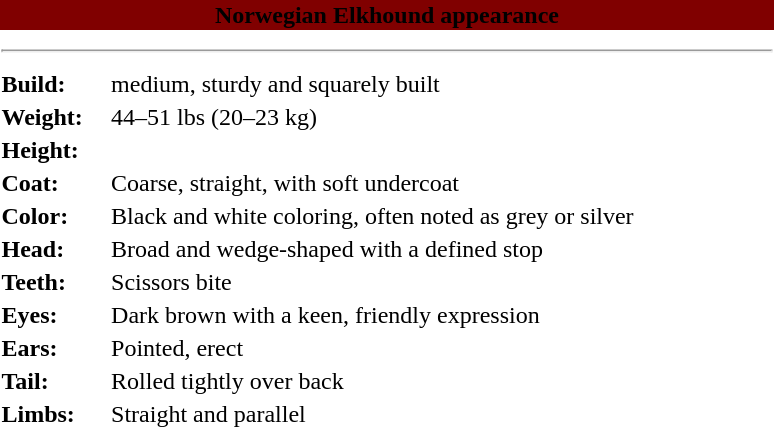<table class="toccolours" style="fixed: right; margin-left: 1em;" width="520px">
<tr>
<th colspan="3" style="text-align: center; background:maroon"><span>Norwegian Elkhound appearance</span></th>
</tr>
<tr>
</tr>
<tr>
<td colspan="3"><hr></td>
</tr>
<tr>
<td><strong>Build:</strong></td>
<td>medium, sturdy and squarely built</td>
</tr>
<tr>
<td><strong>Weight:</strong></td>
<td>44–51 lbs (20–23 kg)</td>
</tr>
<tr>
<td><strong>Height:</strong></td>
<td></td>
</tr>
<tr>
<td><strong>Coat:</strong></td>
<td>Coarse, straight, with soft undercoat</td>
</tr>
<tr>
<td><strong>Color:</strong></td>
<td>Black and white coloring, often noted as grey or silver</td>
</tr>
<tr>
<td><strong>Head:</strong></td>
<td>Broad and wedge-shaped with a defined stop</td>
</tr>
<tr>
<td><strong>Teeth:</strong></td>
<td>Scissors bite</td>
</tr>
<tr>
<td><strong>Eyes:</strong></td>
<td>Dark brown with a keen, friendly expression</td>
</tr>
<tr>
<td><strong>Ears:</strong></td>
<td>Pointed, erect</td>
</tr>
<tr>
<td><strong>Tail:</strong></td>
<td>Rolled tightly over back</td>
</tr>
<tr>
<td><strong>Limbs:</strong></td>
<td>Straight and parallel</td>
</tr>
<tr>
</tr>
<tr>
</tr>
</table>
